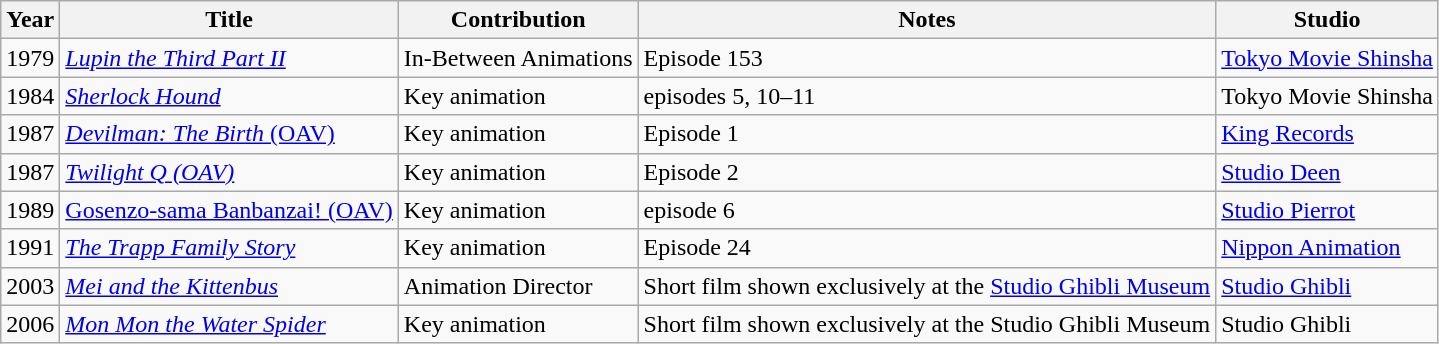<table class="wikitable">
<tr>
<th>Year</th>
<th>Title</th>
<th>Contribution</th>
<th>Notes</th>
<th>Studio</th>
</tr>
<tr>
<td>1979</td>
<td><em><a href='#'>Lupin the Third Part II</a></em></td>
<td>In-Between Animations</td>
<td>Episode 153</td>
<td><a href='#'>Tokyo Movie Shinsha</a></td>
</tr>
<tr>
<td>1984</td>
<td><em><a href='#'>Sherlock Hound</a></em></td>
<td>Key animation</td>
<td>episodes 5, 10–11</td>
<td>Tokyo Movie Shinsha</td>
</tr>
<tr>
<td>1987</td>
<td><a href='#'><em>Devilman: The Birth</em> (OAV)</a></td>
<td>Key animation</td>
<td>Episode 1</td>
<td><a href='#'>King Records</a></td>
</tr>
<tr>
<td>1987</td>
<td><em><a href='#'>Twilight Q (OAV)</a></em></td>
<td>Key animation</td>
<td>Episode 2</td>
<td><a href='#'>Studio Deen</a></td>
</tr>
<tr>
<td>1989</td>
<td><a href='#'>Gosenzo-sama Banbanzai! (OAV)</a></td>
<td>Key animation</td>
<td>episode 6</td>
<td><a href='#'>Studio Pierrot</a></td>
</tr>
<tr>
<td>1991</td>
<td><em><a href='#'>The Trapp Family Story</a></em></td>
<td>Key animation</td>
<td>Episode 24</td>
<td><a href='#'>Nippon Animation</a></td>
</tr>
<tr>
<td>2003</td>
<td><em><a href='#'>Mei and the Kittenbus</a></em></td>
<td>Animation Director</td>
<td>Short film shown exclusively at the <a href='#'>Studio Ghibli Museum</a></td>
<td><a href='#'>Studio Ghibli</a></td>
</tr>
<tr>
<td>2006</td>
<td><em><a href='#'>Mon Mon the Water Spider</a></em></td>
<td>Key animation</td>
<td>Short film shown exclusively at the Studio Ghibli Museum</td>
<td>Studio Ghibli</td>
</tr>
</table>
